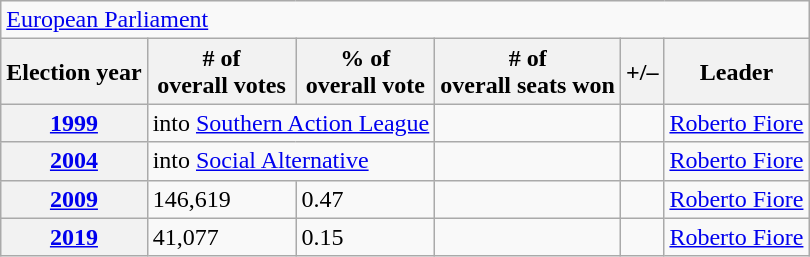<table class="wikitable">
<tr>
<td colspan="6"><a href='#'>European Parliament</a></td>
</tr>
<tr>
<th>Election year</th>
<th># of<br>overall votes</th>
<th>% of<br>overall vote</th>
<th># of<br>overall seats won</th>
<th>+/–</th>
<th>Leader</th>
</tr>
<tr>
<th><a href='#'>1999</a></th>
<td colspan=2>into <a href='#'>Southern Action League</a></td>
<td></td>
<td></td>
<td><a href='#'>Roberto Fiore</a></td>
</tr>
<tr>
<th><a href='#'>2004</a></th>
<td colspan=2>into <a href='#'>Social Alternative</a></td>
<td></td>
<td></td>
<td><a href='#'>Roberto Fiore</a></td>
</tr>
<tr>
<th><a href='#'>2009</a></th>
<td>146,619</td>
<td>0.47</td>
<td></td>
<td></td>
<td><a href='#'>Roberto Fiore</a></td>
</tr>
<tr>
<th><a href='#'>2019</a></th>
<td>41,077</td>
<td>0.15</td>
<td></td>
<td></td>
<td><a href='#'>Roberto Fiore</a></td>
</tr>
</table>
